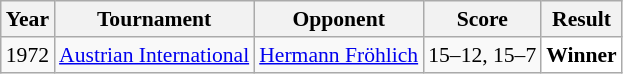<table class="sortable wikitable" style="font-size: 90%;">
<tr>
<th>Year</th>
<th>Tournament</th>
<th>Opponent</th>
<th>Score</th>
<th>Result</th>
</tr>
<tr>
<td align="center">1972</td>
<td align="left"><a href='#'>Austrian International</a></td>
<td align="left"> <a href='#'>Hermann Fröhlich</a></td>
<td align="left">15–12, 15–7</td>
<td style="text-align:left; background:white"> <strong>Winner</strong></td>
</tr>
</table>
